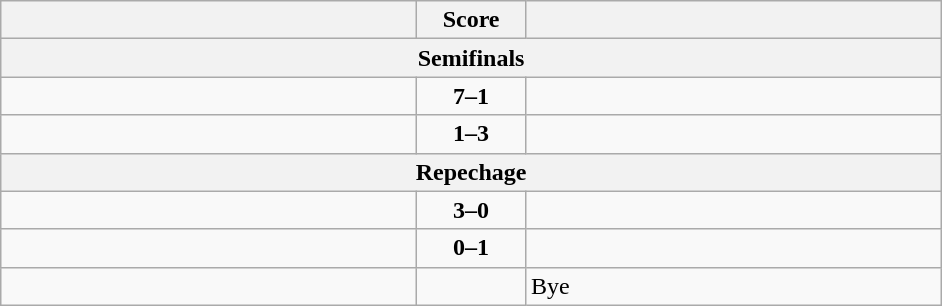<table class="wikitable" style="text-align: left;">
<tr>
<th align="right" width="270"></th>
<th width="65">Score</th>
<th align="left" width="270"></th>
</tr>
<tr>
<th colspan="3">Semifinals</th>
</tr>
<tr>
<td><strong></strong></td>
<td align=center><strong>7–1</strong></td>
<td></td>
</tr>
<tr>
<td></td>
<td align=center><strong>1–3</strong></td>
<td><strong></strong></td>
</tr>
<tr>
<th colspan="3">Repechage</th>
</tr>
<tr>
<td><strong></strong></td>
<td align=center><strong>3–0</strong></td>
<td></td>
</tr>
<tr>
<td></td>
<td align=center><strong>0–1</strong></td>
<td><strong></strong></td>
</tr>
<tr>
<td><strong></strong></td>
<td align=center></td>
<td>Bye</td>
</tr>
</table>
